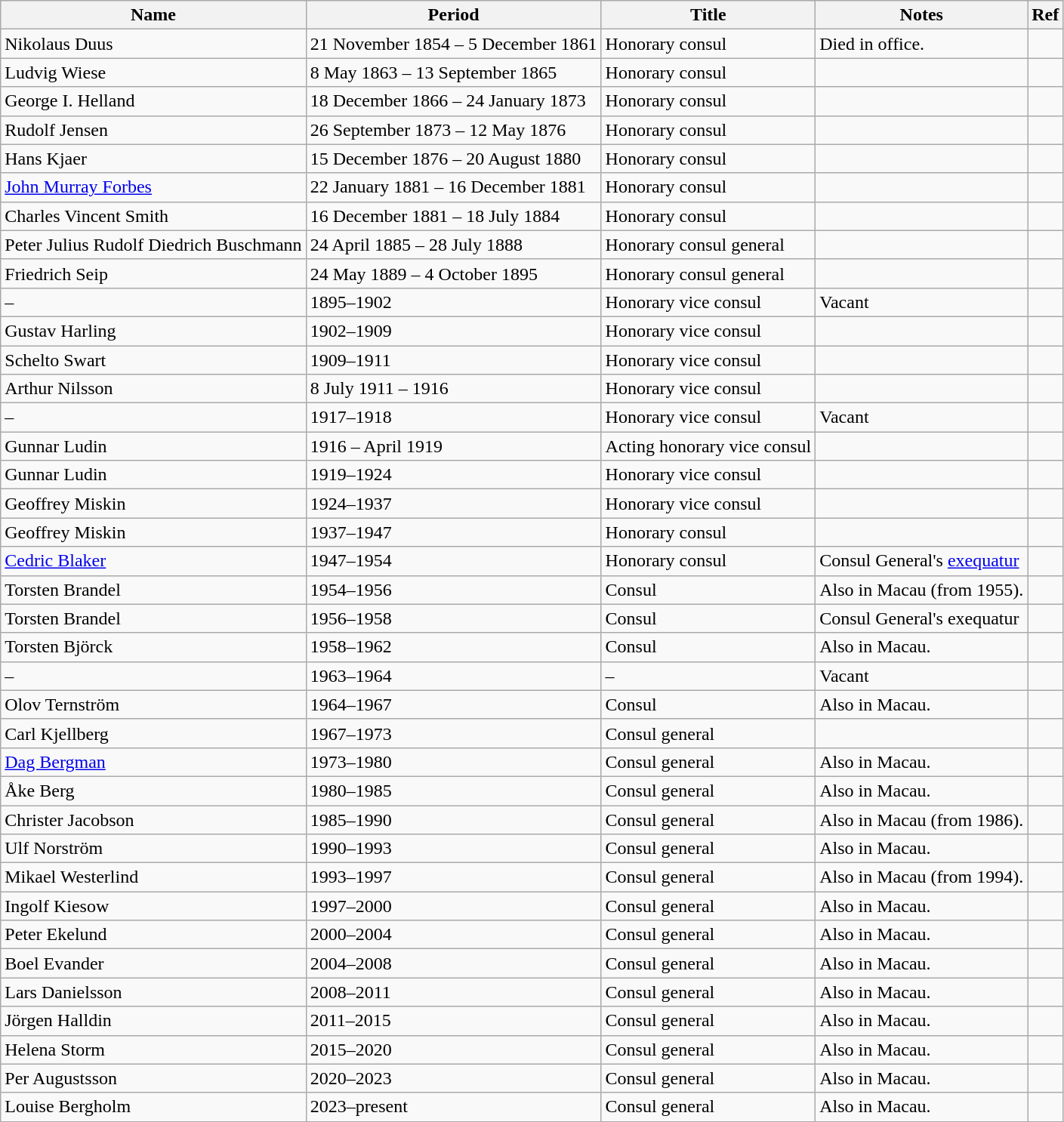<table class="wikitable">
<tr>
<th>Name</th>
<th>Period</th>
<th>Title</th>
<th>Notes</th>
<th>Ref</th>
</tr>
<tr>
<td>Nikolaus Duus</td>
<td>21 November 1854 – 5 December 1861</td>
<td>Honorary consul</td>
<td>Died in office.</td>
<td></td>
</tr>
<tr>
<td>Ludvig Wiese</td>
<td>8 May 1863 – 13 September 1865</td>
<td>Honorary consul</td>
<td></td>
<td></td>
</tr>
<tr>
<td>George I. Helland</td>
<td>18 December 1866 – 24 January 1873</td>
<td>Honorary consul</td>
<td></td>
<td></td>
</tr>
<tr>
<td>Rudolf Jensen</td>
<td>26 September 1873 – 12 May 1876</td>
<td>Honorary consul</td>
<td></td>
<td></td>
</tr>
<tr>
<td>Hans Kjaer</td>
<td>15 December 1876 – 20 August 1880</td>
<td>Honorary consul</td>
<td></td>
<td></td>
</tr>
<tr>
<td><a href='#'>John Murray Forbes</a></td>
<td>22 January 1881 – 16 December 1881</td>
<td>Honorary consul</td>
<td></td>
<td></td>
</tr>
<tr>
<td>Charles Vincent Smith</td>
<td>16 December 1881 – 18 July 1884</td>
<td>Honorary consul</td>
<td></td>
<td></td>
</tr>
<tr>
<td>Peter Julius Rudolf Diedrich Buschmann</td>
<td>24 April 1885 – 28 July 1888</td>
<td>Honorary consul general</td>
<td></td>
<td></td>
</tr>
<tr>
<td>Friedrich Seip</td>
<td>24 May 1889 – 4 October 1895</td>
<td>Honorary consul general</td>
<td></td>
<td></td>
</tr>
<tr>
<td>–</td>
<td>1895–1902</td>
<td>Honorary vice consul</td>
<td>Vacant</td>
<td></td>
</tr>
<tr>
<td>Gustav Harling</td>
<td>1902–1909</td>
<td>Honorary vice consul</td>
<td></td>
<td></td>
</tr>
<tr>
<td>Schelto Swart</td>
<td>1909–1911</td>
<td>Honorary vice consul</td>
<td></td>
<td></td>
</tr>
<tr>
<td>Arthur Nilsson</td>
<td>8 July 1911 – 1916</td>
<td>Honorary vice consul</td>
<td></td>
<td></td>
</tr>
<tr>
<td>–</td>
<td>1917–1918</td>
<td>Honorary vice consul</td>
<td>Vacant</td>
<td></td>
</tr>
<tr>
<td>Gunnar Ludin</td>
<td>1916 – April 1919</td>
<td>Acting honorary vice consul</td>
<td></td>
<td></td>
</tr>
<tr>
<td>Gunnar Ludin</td>
<td>1919–1924</td>
<td>Honorary vice consul</td>
<td></td>
<td></td>
</tr>
<tr>
<td>Geoffrey Miskin</td>
<td>1924–1937</td>
<td>Honorary vice consul</td>
<td></td>
<td></td>
</tr>
<tr>
<td>Geoffrey Miskin</td>
<td>1937–1947</td>
<td>Honorary consul</td>
<td></td>
<td></td>
</tr>
<tr>
<td><a href='#'>Cedric Blaker</a></td>
<td>1947–1954</td>
<td>Honorary consul</td>
<td>Consul General's <a href='#'>exequatur</a></td>
<td></td>
</tr>
<tr>
<td>Torsten Brandel</td>
<td>1954–1956</td>
<td>Consul</td>
<td>Also in Macau (from 1955).</td>
<td></td>
</tr>
<tr>
<td>Torsten Brandel</td>
<td>1956–1958</td>
<td>Consul</td>
<td>Consul General's exequatur</td>
<td></td>
</tr>
<tr>
<td>Torsten Björck</td>
<td>1958–1962</td>
<td>Consul</td>
<td>Also in Macau.</td>
<td></td>
</tr>
<tr>
<td>–</td>
<td>1963–1964</td>
<td>–</td>
<td>Vacant</td>
<td></td>
</tr>
<tr>
<td>Olov Ternström</td>
<td>1964–1967</td>
<td>Consul</td>
<td>Also in Macau.</td>
<td></td>
</tr>
<tr>
<td>Carl Kjellberg</td>
<td>1967–1973</td>
<td>Consul general</td>
<td></td>
<td></td>
</tr>
<tr>
<td><a href='#'>Dag Bergman</a></td>
<td>1973–1980</td>
<td>Consul general</td>
<td>Also in Macau.</td>
<td></td>
</tr>
<tr>
<td>Åke Berg</td>
<td>1980–1985</td>
<td>Consul general</td>
<td>Also in Macau.</td>
<td></td>
</tr>
<tr>
<td>Christer Jacobson</td>
<td>1985–1990</td>
<td>Consul general</td>
<td>Also in Macau (from 1986).</td>
<td></td>
</tr>
<tr>
<td>Ulf Norström</td>
<td>1990–1993</td>
<td>Consul general</td>
<td>Also in Macau.</td>
<td></td>
</tr>
<tr>
<td>Mikael Westerlind</td>
<td>1993–1997</td>
<td>Consul general</td>
<td>Also in Macau (from 1994).</td>
<td></td>
</tr>
<tr>
<td>Ingolf Kiesow</td>
<td>1997–2000</td>
<td>Consul general</td>
<td>Also in Macau.</td>
<td></td>
</tr>
<tr>
<td>Peter Ekelund</td>
<td>2000–2004</td>
<td>Consul general</td>
<td>Also in Macau.</td>
<td></td>
</tr>
<tr>
<td>Boel Evander</td>
<td>2004–2008</td>
<td>Consul general</td>
<td>Also in Macau.</td>
<td></td>
</tr>
<tr>
<td>Lars Danielsson</td>
<td>2008–2011</td>
<td>Consul general</td>
<td>Also in Macau.</td>
<td></td>
</tr>
<tr>
<td>Jörgen Halldin</td>
<td>2011–2015</td>
<td>Consul general</td>
<td>Also in Macau.</td>
<td></td>
</tr>
<tr>
<td>Helena Storm</td>
<td>2015–2020</td>
<td>Consul general</td>
<td>Also in Macau.</td>
<td></td>
</tr>
<tr>
<td>Per Augustsson</td>
<td>2020–2023</td>
<td>Consul general</td>
<td>Also in Macau.</td>
<td></td>
</tr>
<tr>
<td>Louise Bergholm</td>
<td>2023–present</td>
<td>Consul general</td>
<td>Also in Macau.</td>
<td></td>
</tr>
<tr>
</tr>
</table>
